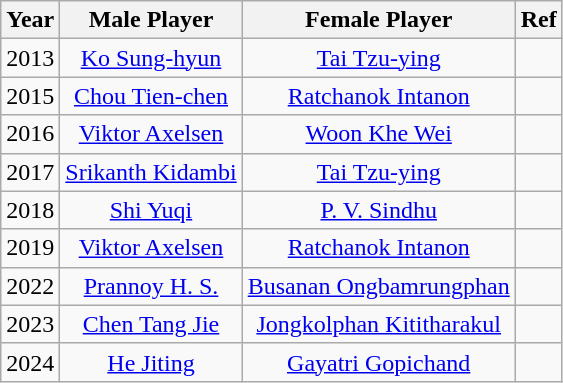<table class="wikitable" style="text-align:center;">
<tr>
<th>Year</th>
<th>Male Player</th>
<th>Female Player</th>
<th>Ref</th>
</tr>
<tr>
<td>2013</td>
<td> <a href='#'>Ko Sung-hyun</a></td>
<td> <a href='#'>Tai Tzu-ying</a></td>
<td></td>
</tr>
<tr>
<td>2015</td>
<td> <a href='#'>Chou Tien-chen</a></td>
<td> <a href='#'>Ratchanok Intanon</a></td>
<td></td>
</tr>
<tr>
<td>2016</td>
<td> <a href='#'>Viktor Axelsen</a></td>
<td> <a href='#'>Woon Khe Wei</a></td>
<td></td>
</tr>
<tr>
<td>2017</td>
<td> <a href='#'>Srikanth Kidambi</a></td>
<td> <a href='#'>Tai Tzu-ying</a></td>
<td></td>
</tr>
<tr>
<td>2018</td>
<td> <a href='#'>Shi Yuqi</a></td>
<td> <a href='#'>P. V. Sindhu</a></td>
<td></td>
</tr>
<tr>
<td>2019</td>
<td> <a href='#'>Viktor Axelsen</a></td>
<td> <a href='#'>Ratchanok Intanon</a></td>
<td></td>
</tr>
<tr>
<td>2022</td>
<td> <a href='#'>Prannoy H. S.</a></td>
<td> <a href='#'>Busanan Ongbamrungphan</a></td>
<td></td>
</tr>
<tr>
<td>2023</td>
<td> <a href='#'>Chen Tang Jie</a></td>
<td> <a href='#'>Jongkolphan Kititharakul</a></td>
<td></td>
</tr>
<tr>
<td>2024</td>
<td> <a href='#'>He Jiting</a></td>
<td> <a href='#'>Gayatri Gopichand</a></td>
<td></td>
</tr>
</table>
